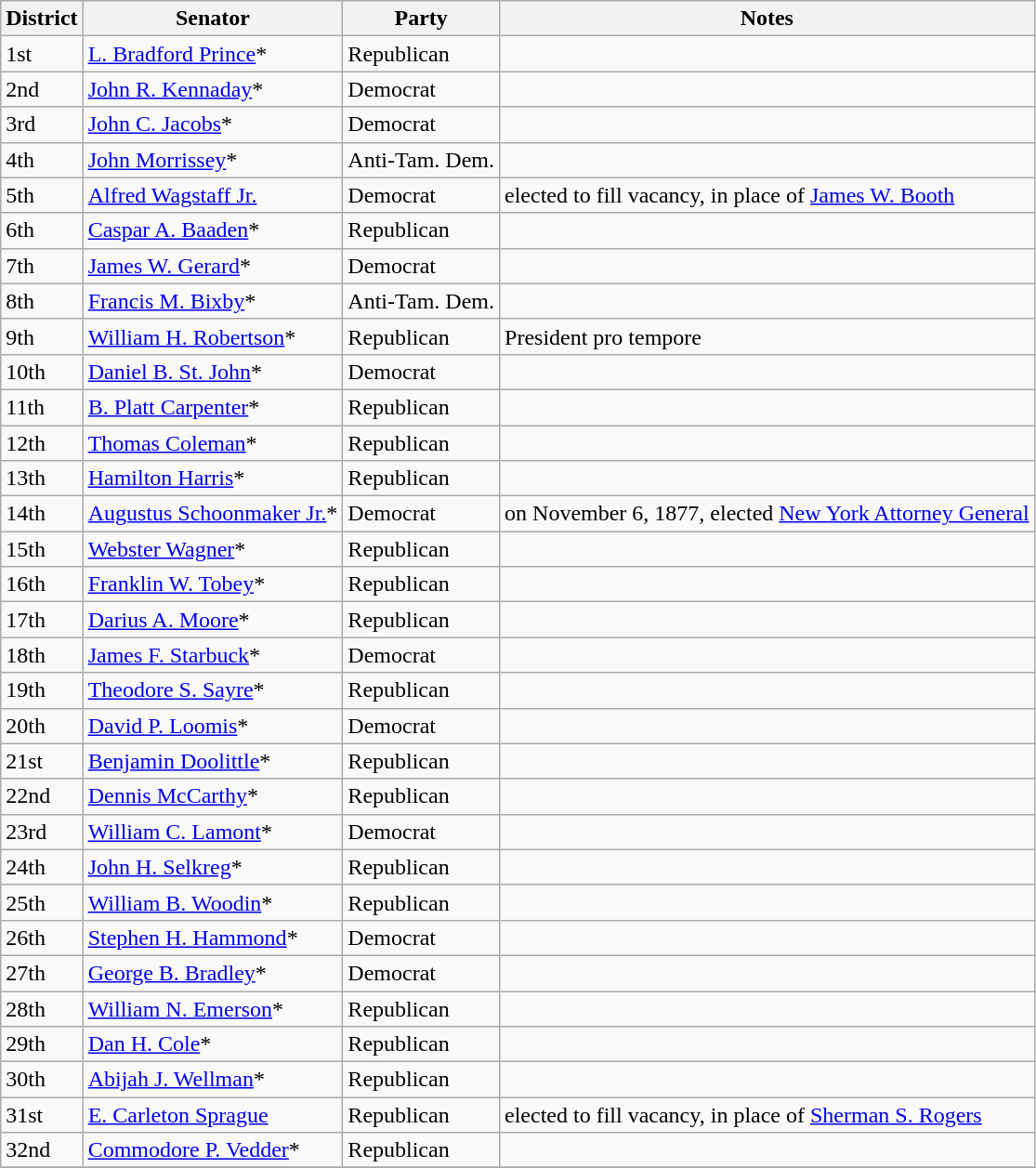<table class=wikitable>
<tr>
<th>District</th>
<th>Senator</th>
<th>Party</th>
<th>Notes</th>
</tr>
<tr>
<td>1st</td>
<td><a href='#'>L. Bradford Prince</a>*</td>
<td>Republican</td>
<td></td>
</tr>
<tr>
<td>2nd</td>
<td><a href='#'>John R. Kennaday</a>*</td>
<td>Democrat</td>
<td></td>
</tr>
<tr>
<td>3rd</td>
<td><a href='#'>John C. Jacobs</a>*</td>
<td>Democrat</td>
<td></td>
</tr>
<tr>
<td>4th</td>
<td><a href='#'>John Morrissey</a>*</td>
<td>Anti-Tam. Dem.</td>
<td></td>
</tr>
<tr>
<td>5th</td>
<td><a href='#'>Alfred Wagstaff Jr.</a></td>
<td>Democrat</td>
<td>elected to fill vacancy, in place of <a href='#'>James W. Booth</a></td>
</tr>
<tr>
<td>6th</td>
<td><a href='#'>Caspar A. Baaden</a>*</td>
<td>Republican</td>
<td></td>
</tr>
<tr>
<td>7th</td>
<td><a href='#'>James W. Gerard</a>*</td>
<td>Democrat</td>
<td></td>
</tr>
<tr>
<td>8th</td>
<td><a href='#'>Francis M. Bixby</a>*</td>
<td>Anti-Tam. Dem.</td>
<td></td>
</tr>
<tr>
<td>9th</td>
<td><a href='#'>William H. Robertson</a>*</td>
<td>Republican</td>
<td>President pro tempore</td>
</tr>
<tr>
<td>10th</td>
<td><a href='#'>Daniel B. St. John</a>*</td>
<td>Democrat</td>
<td></td>
</tr>
<tr>
<td>11th</td>
<td><a href='#'>B. Platt Carpenter</a>*</td>
<td>Republican</td>
<td></td>
</tr>
<tr>
<td>12th</td>
<td><a href='#'>Thomas Coleman</a>*</td>
<td>Republican</td>
<td></td>
</tr>
<tr>
<td>13th</td>
<td><a href='#'>Hamilton Harris</a>*</td>
<td>Republican</td>
<td></td>
</tr>
<tr>
<td>14th</td>
<td><a href='#'>Augustus Schoonmaker Jr.</a>*</td>
<td>Democrat</td>
<td>on November 6, 1877, elected <a href='#'>New York Attorney General</a></td>
</tr>
<tr>
<td>15th</td>
<td><a href='#'>Webster Wagner</a>*</td>
<td>Republican</td>
<td></td>
</tr>
<tr>
<td>16th</td>
<td><a href='#'>Franklin W. Tobey</a>*</td>
<td>Republican</td>
<td></td>
</tr>
<tr>
<td>17th</td>
<td><a href='#'>Darius A. Moore</a>*</td>
<td>Republican</td>
<td></td>
</tr>
<tr>
<td>18th</td>
<td><a href='#'>James F. Starbuck</a>*</td>
<td>Democrat</td>
<td></td>
</tr>
<tr>
<td>19th</td>
<td><a href='#'>Theodore S. Sayre</a>*</td>
<td>Republican</td>
<td></td>
</tr>
<tr>
<td>20th</td>
<td><a href='#'>David P. Loomis</a>*</td>
<td>Democrat</td>
<td></td>
</tr>
<tr>
<td>21st</td>
<td><a href='#'>Benjamin Doolittle</a>*</td>
<td>Republican</td>
<td></td>
</tr>
<tr>
<td>22nd</td>
<td><a href='#'>Dennis McCarthy</a>*</td>
<td>Republican</td>
<td></td>
</tr>
<tr>
<td>23rd</td>
<td><a href='#'>William C. Lamont</a>*</td>
<td>Democrat</td>
<td></td>
</tr>
<tr>
<td>24th</td>
<td><a href='#'>John H. Selkreg</a>*</td>
<td>Republican</td>
<td></td>
</tr>
<tr>
<td>25th</td>
<td><a href='#'>William B. Woodin</a>*</td>
<td>Republican</td>
<td></td>
</tr>
<tr>
<td>26th</td>
<td><a href='#'>Stephen H. Hammond</a>*</td>
<td>Democrat</td>
<td></td>
</tr>
<tr>
<td>27th</td>
<td><a href='#'>George B. Bradley</a>*</td>
<td>Democrat</td>
<td></td>
</tr>
<tr>
<td>28th</td>
<td><a href='#'>William N. Emerson</a>*</td>
<td>Republican</td>
<td></td>
</tr>
<tr>
<td>29th</td>
<td><a href='#'>Dan H. Cole</a>*</td>
<td>Republican</td>
<td></td>
</tr>
<tr>
<td>30th</td>
<td><a href='#'>Abijah J. Wellman</a>*</td>
<td>Republican</td>
<td></td>
</tr>
<tr>
<td>31st</td>
<td><a href='#'>E. Carleton Sprague</a></td>
<td>Republican</td>
<td>elected to fill vacancy, in place of <a href='#'>Sherman S. Rogers</a></td>
</tr>
<tr>
<td>32nd</td>
<td><a href='#'>Commodore P. Vedder</a>*</td>
<td>Republican</td>
<td></td>
</tr>
<tr>
</tr>
</table>
